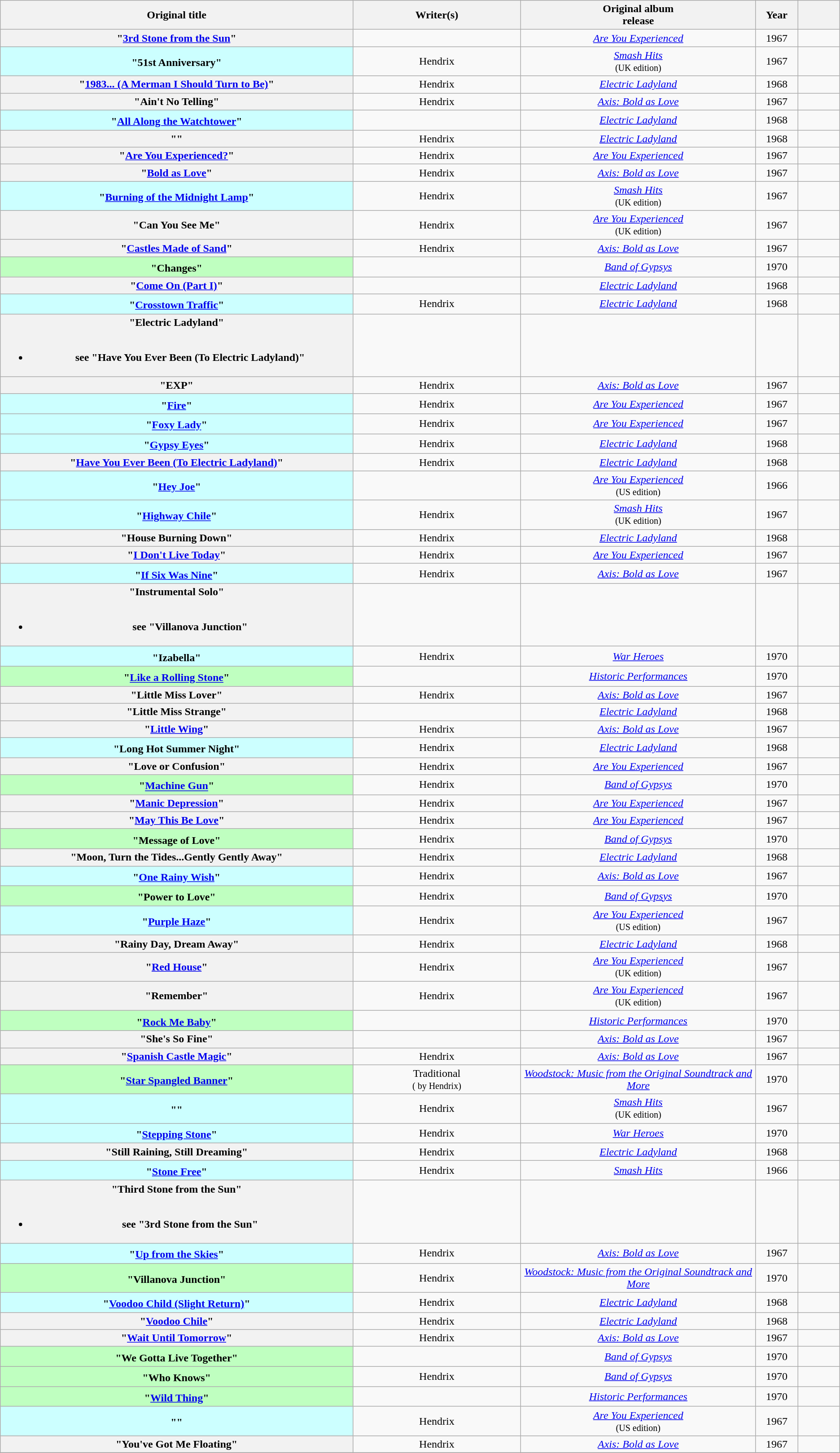<table class="wikitable sortable plainrowheaders" style="text-align:center;">
<tr>
<th scope="col" width=42%>Original title</th>
<th scope="col" width=20%>Writer(s)</th>
<th scope="col" width=28%>Original album<br>release</th>
<th scope="col" width=5%>Year</th>
<th scope="col"  width=5% class="unsortable"></th>
</tr>
<tr>
<th scope="row"> "<a href='#'>3rd Stone from the Sun</a>"</th>
<td></td>
<td><em><a href='#'>Are You Experienced</a></em></td>
<td>1967</td>
<td></td>
</tr>
<tr>
<th scope="row" style="background-color:#CCFFFF">"51st Anniversary"<sup></sup></th>
<td>Hendrix</td>
<td><em><a href='#'>Smash Hits</a></em><br><small>(UK edition)</small></td>
<td>1967</td>
<td></td>
</tr>
<tr>
<th scope="row">"<a href='#'>1983... (A Merman I Should Turn to Be)</a>"</th>
<td>Hendrix</td>
<td><em><a href='#'>Electric Ladyland</a></em></td>
<td>1968</td>
<td></td>
</tr>
<tr>
<th scope="row"> "Ain't No Telling"</th>
<td>Hendrix</td>
<td><em><a href='#'>Axis: Bold as Love</a></em></td>
<td>1967</td>
<td></td>
</tr>
<tr>
<th scope="row" style="background-color:#CCFFFF">"<a href='#'>All Along the Watchtower</a>"<sup></sup></th>
<td></td>
<td><em><a href='#'>Electric Ladyland</a></em></td>
<td>1968</td>
<td></td>
</tr>
<tr>
<th scope="row">""</th>
<td>Hendrix</td>
<td><em><a href='#'>Electric Ladyland</a></em></td>
<td>1968</td>
<td></td>
</tr>
<tr>
<th scope="row">"<a href='#'>Are You Experienced?</a>"</th>
<td>Hendrix</td>
<td><em><a href='#'>Are You Experienced</a></em></td>
<td>1967</td>
<td></td>
</tr>
<tr>
<th scope="row"> "<a href='#'>Bold as Love</a>"</th>
<td>Hendrix</td>
<td><em><a href='#'>Axis: Bold as Love</a></em></td>
<td>1967</td>
<td></td>
</tr>
<tr>
<th scope="row" style="background-color:#CCFFFF">"<a href='#'>Burning of the Midnight Lamp</a>"<sup></sup></th>
<td>Hendrix</td>
<td><em><a href='#'>Smash Hits</a></em><br><small>(UK edition)</small></td>
<td>1967</td>
<td></td>
</tr>
<tr>
<th scope="row"> "Can You See Me"</th>
<td>Hendrix</td>
<td><em><a href='#'>Are You Experienced</a></em><br><small>(UK edition)</small></td>
<td>1967</td>
<td></td>
</tr>
<tr>
<th scope="row">"<a href='#'>Castles Made of Sand</a>"</th>
<td>Hendrix</td>
<td><em><a href='#'>Axis: Bold as Love</a></em></td>
<td>1967</td>
<td></td>
</tr>
<tr>
<th scope="row" style="background-color:#BFFFC0">"Changes"<sup></sup></th>
<td></td>
<td><em><a href='#'>Band of Gypsys</a></em></td>
<td>1970</td>
<td></td>
</tr>
<tr>
<th scope="row">"<a href='#'>Come On (Part I)</a>"</th>
<td></td>
<td><em><a href='#'>Electric Ladyland</a></em></td>
<td>1968</td>
<td></td>
</tr>
<tr>
<th scope="row" style="background-color:#CCFFFF">"<a href='#'>Crosstown Traffic</a>"<sup></sup></th>
<td>Hendrix</td>
<td><em><a href='#'>Electric Ladyland</a></em></td>
<td>1968</td>
<td></td>
</tr>
<tr>
<th scope="row"> "Electric Ladyland"<br><br><ul><li>see "Have You Ever Been (To Electric Ladyland)"</li></ul></th>
<td></td>
<td></td>
<td></td>
<td></td>
</tr>
<tr>
<th scope="row">"EXP"</th>
<td>Hendrix</td>
<td><em><a href='#'>Axis: Bold as Love</a></em></td>
<td>1967</td>
<td></td>
</tr>
<tr>
<th scope="row" style="background-color:#CCFFFF"> "<a href='#'>Fire</a>"<sup></sup></th>
<td>Hendrix</td>
<td><em><a href='#'>Are You Experienced</a></em></td>
<td>1967</td>
<td></td>
</tr>
<tr>
<th scope="row" style="background-color:#CCFFFF">"<a href='#'>Foxy Lady</a>"<sup></sup></th>
<td>Hendrix</td>
<td><em><a href='#'>Are You Experienced</a></em></td>
<td>1967</td>
<td></td>
</tr>
<tr>
<th scope="row" style="background-color:#CCFFFF"> "<a href='#'>Gypsy Eyes</a>"<sup></sup></th>
<td>Hendrix</td>
<td><em><a href='#'>Electric Ladyland</a></em></td>
<td>1968</td>
<td></td>
</tr>
<tr>
<th scope="row"> "<a href='#'>Have You Ever Been (To Electric Ladyland)</a>"</th>
<td>Hendrix</td>
<td><em><a href='#'>Electric Ladyland</a></em></td>
<td>1968</td>
<td></td>
</tr>
<tr>
<th scope="row" style="background-color:#CCFFFF">"<a href='#'>Hey Joe</a>"<sup></sup></th>
<td></td>
<td><em><a href='#'>Are You Experienced</a></em><br><small>(US edition)</small></td>
<td>1966</td>
<td></td>
</tr>
<tr>
<th scope="row" style="background-color:#CCFFFF">"<a href='#'>Highway Chile</a>"<sup></sup></th>
<td>Hendrix</td>
<td><em><a href='#'>Smash Hits</a></em><br><small>(UK edition)</small></td>
<td>1967</td>
<td></td>
</tr>
<tr>
<th scope="row">"House Burning Down"</th>
<td>Hendrix</td>
<td><em><a href='#'>Electric Ladyland</a></em></td>
<td>1968</td>
<td></td>
</tr>
<tr>
<th scope="row"> "<a href='#'>I Don't Live Today</a>"</th>
<td>Hendrix</td>
<td><em><a href='#'>Are You Experienced</a></em></td>
<td>1967</td>
<td></td>
</tr>
<tr>
<th scope="row" style="background-color:#CCFFFF">"<a href='#'>If Six Was Nine</a>"<sup></sup></th>
<td>Hendrix</td>
<td><em><a href='#'>Axis: Bold as Love</a></em></td>
<td>1967</td>
<td></td>
</tr>
<tr>
<th scope="row">"Instrumental Solo"<br><br><ul><li>see "Villanova Junction"</li></ul></th>
<td></td>
<td></td>
<td></td>
<td></td>
</tr>
<tr>
<th scope="row" style="background-color:#CCFFFF">"Izabella"<sup></sup></th>
<td>Hendrix</td>
<td><em><a href='#'>War Heroes</a></em></td>
<td>1970</td>
<td></td>
</tr>
<tr>
<th scope="row" style="background-color:#BFFFC0"> "<a href='#'>Like a Rolling Stone</a>"<sup></sup></th>
<td></td>
<td><em><a href='#'>Historic Performances</a></em></td>
<td>1970</td>
<td></td>
</tr>
<tr>
<th scope="row">"Little Miss Lover"</th>
<td>Hendrix</td>
<td><em><a href='#'>Axis: Bold as Love</a></em></td>
<td>1967</td>
<td></td>
</tr>
<tr>
<th scope="row">"Little Miss Strange"</th>
<td></td>
<td><em><a href='#'>Electric Ladyland</a></em></td>
<td>1968</td>
<td></td>
</tr>
<tr>
<th scope="row">"<a href='#'>Little Wing</a>"</th>
<td>Hendrix</td>
<td><em><a href='#'>Axis: Bold as Love</a></em></td>
<td>1967</td>
<td></td>
</tr>
<tr>
<th scope="row" style="background-color:#CCFFFF">"Long Hot Summer Night"<sup></sup></th>
<td>Hendrix</td>
<td><em><a href='#'>Electric Ladyland</a></em></td>
<td>1968</td>
<td></td>
</tr>
<tr>
<th scope="row">"Love or Confusion"</th>
<td>Hendrix</td>
<td><em><a href='#'>Are You Experienced</a></em></td>
<td>1967</td>
<td></td>
</tr>
<tr>
<th scope="row" style="background-color:#BFFFC0"> "<a href='#'>Machine Gun</a>"<sup></sup></th>
<td>Hendrix</td>
<td><em><a href='#'>Band of Gypsys</a></em></td>
<td>1970</td>
<td></td>
</tr>
<tr>
<th scope="row">"<a href='#'>Manic Depression</a>"</th>
<td>Hendrix</td>
<td><em><a href='#'>Are You Experienced</a></em></td>
<td>1967</td>
<td></td>
</tr>
<tr>
<th scope="row">"<a href='#'>May This Be Love</a>"</th>
<td>Hendrix</td>
<td><em><a href='#'>Are You Experienced</a></em></td>
<td>1967</td>
<td></td>
</tr>
<tr>
<th scope="row" style="background-color:#BFFFC0">"Message of Love"<sup></sup></th>
<td>Hendrix</td>
<td><em><a href='#'>Band of Gypsys</a></em></td>
<td>1970</td>
<td></td>
</tr>
<tr>
<th scope="row">"Moon, Turn the Tides...Gently Gently Away"</th>
<td>Hendrix</td>
<td><em><a href='#'>Electric Ladyland</a></em></td>
<td>1968</td>
<td></td>
</tr>
<tr>
<th scope="row" style="background-color:#CCFFFF"> "<a href='#'>One Rainy Wish</a>"<sup></sup></th>
<td>Hendrix</td>
<td><em><a href='#'>Axis: Bold as Love</a></em></td>
<td>1967</td>
<td></td>
</tr>
<tr>
<th scope="row" style="background-color:#BFFFC0"> "Power to Love"<sup></sup></th>
<td>Hendrix</td>
<td><em><a href='#'>Band of Gypsys</a></em></td>
<td>1970</td>
<td></td>
</tr>
<tr>
<th scope="row" style="background-color:#CCFFFF">"<a href='#'>Purple Haze</a>"<sup></sup></th>
<td>Hendrix</td>
<td><em><a href='#'>Are You Experienced</a></em><br><small>(US edition)</small></td>
<td>1967</td>
<td></td>
</tr>
<tr>
<th scope="row"> "Rainy Day, Dream Away"</th>
<td>Hendrix</td>
<td><em><a href='#'>Electric Ladyland</a></em></td>
<td>1968</td>
<td></td>
</tr>
<tr>
<th scope="row">"<a href='#'>Red House</a>"</th>
<td>Hendrix</td>
<td><em><a href='#'>Are You Experienced</a></em><br><small>(UK edition)</small></td>
<td>1967</td>
<td></td>
</tr>
<tr>
<th scope="row">"Remember"</th>
<td>Hendrix</td>
<td><em><a href='#'>Are You Experienced</a></em><br><small>(UK edition)</small></td>
<td>1967</td>
<td></td>
</tr>
<tr>
<th scope="row" style="background-color:#BFFFC0">"<a href='#'>Rock Me Baby</a>"<sup></sup></th>
<td></td>
<td><em><a href='#'>Historic Performances</a></em></td>
<td>1970</td>
<td></td>
</tr>
<tr>
<th scope="row"> "She's So Fine"</th>
<td></td>
<td><em><a href='#'>Axis: Bold as Love</a></em></td>
<td>1967</td>
<td></td>
</tr>
<tr>
<th scope="row">"<a href='#'>Spanish Castle Magic</a>"</th>
<td>Hendrix</td>
<td><em><a href='#'>Axis: Bold as Love</a></em></td>
<td>1967</td>
<td></td>
</tr>
<tr>
<th scope="row" style="background-color:#BFFFC0">"<a href='#'>Star Spangled Banner</a>"<sup></sup></th>
<td>Traditional <br><small>( by Hendrix)</small></td>
<td><em><a href='#'>Woodstock: Music from the Original Soundtrack and More</a></em></td>
<td>1970</td>
<td></td>
</tr>
<tr>
<th scope="row" style="background-color:#CCFFFF">""<sup></sup></th>
<td>Hendrix</td>
<td><em><a href='#'>Smash Hits</a></em><br><small>(UK edition)</small></td>
<td>1967</td>
<td></td>
</tr>
<tr>
<th scope="row" style="background-color:#CCFFFF">"<a href='#'>Stepping Stone</a>"<sup></sup></th>
<td>Hendrix</td>
<td><em><a href='#'>War Heroes</a></em></td>
<td>1970</td>
<td></td>
</tr>
<tr>
<th scope="row">"Still Raining, Still Dreaming"</th>
<td>Hendrix</td>
<td><em><a href='#'>Electric Ladyland</a></em></td>
<td>1968</td>
<td></td>
</tr>
<tr>
<th scope="row" style="background-color:#CCFFFF">"<a href='#'>Stone Free</a>"<sup></sup></th>
<td>Hendrix</td>
<td><em><a href='#'>Smash Hits</a></em></td>
<td>1966</td>
<td></td>
</tr>
<tr>
<th scope="row"> "Third Stone from the Sun"<br><br><ul><li>see "3rd Stone from the Sun"</li></ul></th>
<td></td>
<td></td>
<td></td>
<td></td>
</tr>
<tr>
<th scope="row" style="background-color:#CCFFFF"> "<a href='#'>Up from the Skies</a>"<sup></sup></th>
<td>Hendrix</td>
<td><em><a href='#'>Axis: Bold as Love</a></em></td>
<td>1967</td>
<td></td>
</tr>
<tr>
<th scope="row" style="background-color:#BFFFC0"> "Villanova Junction"<sup></sup></th>
<td>Hendrix</td>
<td><em><a href='#'>Woodstock: Music from the Original Soundtrack and More</a></em></td>
<td>1970</td>
<td></td>
</tr>
<tr>
<th scope="row" style="background-color:#CCFFFF">"<a href='#'>Voodoo Child (Slight Return)</a>"<sup></sup></th>
<td>Hendrix</td>
<td><em><a href='#'>Electric Ladyland</a></em></td>
<td>1968</td>
<td></td>
</tr>
<tr>
<th scope="row">"<a href='#'>Voodoo Chile</a>"</th>
<td>Hendrix</td>
<td><em><a href='#'>Electric Ladyland</a></em></td>
<td>1968</td>
<td></td>
</tr>
<tr>
<th scope="row"> "<a href='#'>Wait Until Tomorrow</a>"</th>
<td>Hendrix</td>
<td><em><a href='#'>Axis: Bold as Love</a></em></td>
<td>1967</td>
<td></td>
</tr>
<tr>
<th scope="row" style="background-color:#BFFFC0">"We Gotta Live Together"<sup></sup></th>
<td></td>
<td><em><a href='#'>Band of Gypsys</a></em></td>
<td>1970</td>
<td></td>
</tr>
<tr>
<th scope="row" style="background-color:#BFFFC0">"Who Knows"<sup></sup></th>
<td>Hendrix</td>
<td><em><a href='#'>Band of Gypsys</a></em></td>
<td>1970</td>
<td></td>
</tr>
<tr>
<th scope="row" style="background-color:#BFFFC0">"<a href='#'>Wild Thing</a>"<sup></sup></th>
<td></td>
<td><em><a href='#'>Historic Performances</a></em></td>
<td>1970</td>
<td></td>
</tr>
<tr>
<th scope="row" style="background-color:#CCFFFF">""<sup></sup></th>
<td>Hendrix</td>
<td><em><a href='#'>Are You Experienced</a></em><br><small>(US edition)</small></td>
<td>1967</td>
<td></td>
</tr>
<tr>
<th scope="row"> "You've Got Me Floating"</th>
<td>Hendrix</td>
<td><em><a href='#'>Axis: Bold as Love</a></em></td>
<td>1967</td>
<td></td>
</tr>
<tr>
</tr>
</table>
